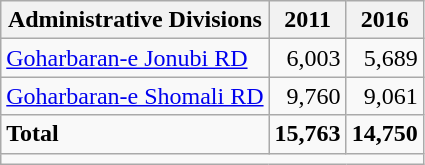<table class="wikitable">
<tr>
<th>Administrative Divisions</th>
<th>2011</th>
<th>2016</th>
</tr>
<tr>
<td><a href='#'>Goharbaran-e Jonubi RD</a></td>
<td style="text-align: right;">6,003</td>
<td style="text-align: right;">5,689</td>
</tr>
<tr>
<td><a href='#'>Goharbaran-e Shomali RD</a></td>
<td style="text-align: right;">9,760</td>
<td style="text-align: right;">9,061</td>
</tr>
<tr>
<td><strong>Total</strong></td>
<td style="text-align: right;"><strong>15,763</strong></td>
<td style="text-align: right;"><strong>14,750</strong></td>
</tr>
<tr>
<td colspan=3></td>
</tr>
</table>
